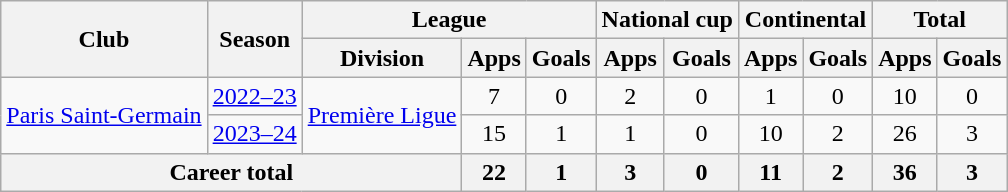<table class="wikitable" style="text-align:center">
<tr>
<th rowspan="2">Club</th>
<th rowspan="2">Season</th>
<th colspan="3">League</th>
<th colspan="2">National cup</th>
<th colspan="2">Continental</th>
<th colspan="2">Total</th>
</tr>
<tr>
<th>Division</th>
<th>Apps</th>
<th>Goals</th>
<th>Apps</th>
<th>Goals</th>
<th>Apps</th>
<th>Goals</th>
<th>Apps</th>
<th>Goals</th>
</tr>
<tr>
<td rowspan="2"><a href='#'>Paris Saint-Germain</a></td>
<td><a href='#'>2022–23</a></td>
<td rowspan="2"><a href='#'>Première Ligue</a></td>
<td>7</td>
<td>0</td>
<td>2</td>
<td>0</td>
<td>1</td>
<td>0</td>
<td>10</td>
<td>0</td>
</tr>
<tr>
<td><a href='#'>2023–24</a></td>
<td>15</td>
<td>1</td>
<td>1</td>
<td>0</td>
<td>10</td>
<td>2</td>
<td>26</td>
<td>3</td>
</tr>
<tr>
<th colspan="3">Career total</th>
<th>22</th>
<th>1</th>
<th>3</th>
<th>0</th>
<th>11</th>
<th>2</th>
<th>36</th>
<th>3</th>
</tr>
</table>
